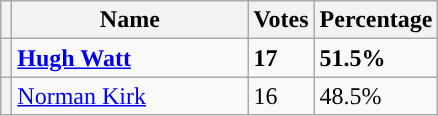<table class="wikitable">
<tr>
<th></th>
<th>Name</th>
<th>Votes</th>
<th>Percentage</th>
</tr>
<tr>
<th style="background-color: "></th>
<td width="150"><strong><a href='#'>Hugh Watt</a></strong></td>
<td><strong>17</strong></td>
<td><strong>51.5%</strong></td>
</tr>
<tr>
<th style="background-color: "></th>
<td><a href='#'>Norman Kirk</a></td>
<td>16</td>
<td>48.5%</td>
</tr>
</table>
